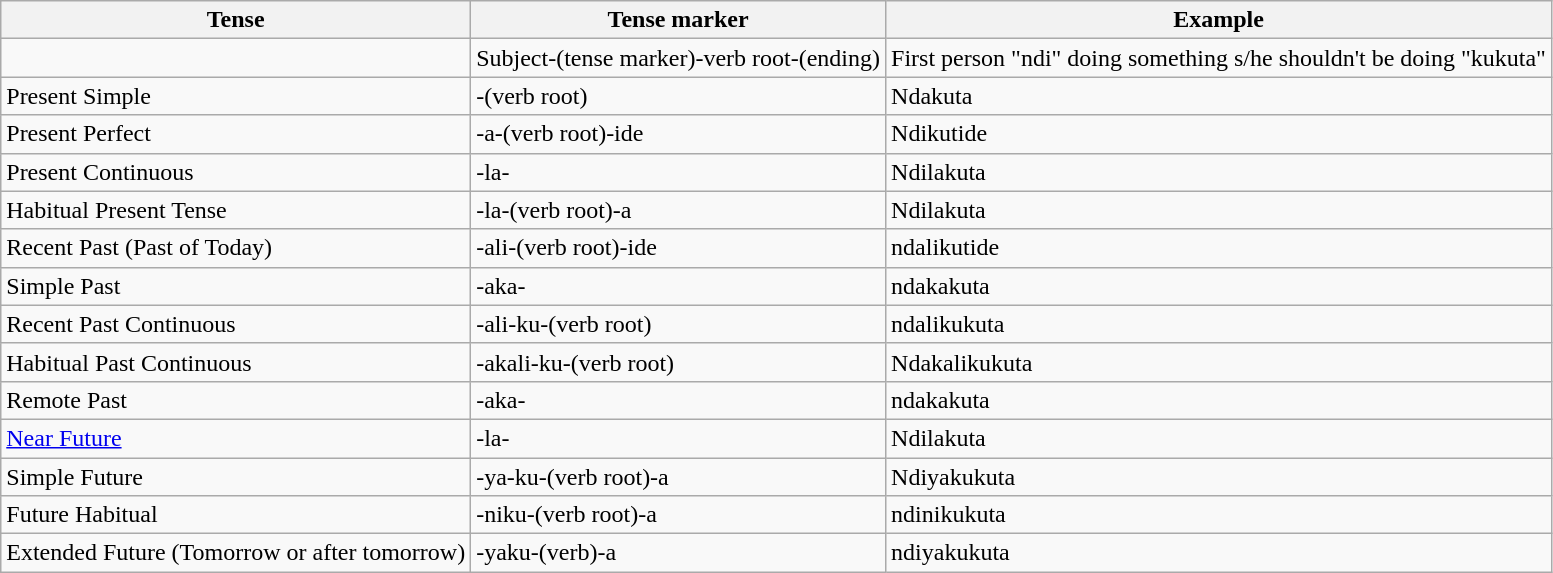<table class="wikitable">
<tr>
<th>Tense</th>
<th>Tense marker</th>
<th>Example</th>
</tr>
<tr>
<td></td>
<td>Subject-(tense marker)-verb root-(ending)</td>
<td>First person "ndi" doing something s/he shouldn't be doing "kukuta"</td>
</tr>
<tr>
<td>Present Simple</td>
<td>-(verb root)</td>
<td>Ndakuta</td>
</tr>
<tr>
<td>Present Perfect</td>
<td>-a-(verb root)-ide</td>
<td>Ndikutide</td>
</tr>
<tr>
<td>Present Continuous</td>
<td>-la-</td>
<td>Ndilakuta</td>
</tr>
<tr>
<td>Habitual Present Tense</td>
<td>-la-(verb root)-a</td>
<td>Ndilakuta</td>
</tr>
<tr>
<td>Recent Past (Past of Today)</td>
<td>-ali-(verb root)-ide</td>
<td>ndalikutide</td>
</tr>
<tr>
<td>Simple Past</td>
<td>-aka-</td>
<td>ndakakuta</td>
</tr>
<tr>
<td>Recent Past Continuous</td>
<td>-ali-ku-(verb root)</td>
<td>ndalikukuta</td>
</tr>
<tr>
<td>Habitual Past Continuous</td>
<td>-akali-ku-(verb root)</td>
<td>Ndakalikukuta</td>
</tr>
<tr>
<td>Remote Past</td>
<td>-aka-</td>
<td>ndakakuta</td>
</tr>
<tr>
<td><a href='#'>Near Future</a></td>
<td>-la-</td>
<td>Ndilakuta</td>
</tr>
<tr>
<td>Simple Future</td>
<td>-ya-ku-(verb root)-a</td>
<td>Ndiyakukuta</td>
</tr>
<tr>
<td>Future Habitual</td>
<td>-niku-(verb root)-a</td>
<td>ndinikukuta</td>
</tr>
<tr>
<td>Extended Future (Tomorrow or after tomorrow)</td>
<td>-yaku-(verb)-a</td>
<td>ndiyakukuta</td>
</tr>
</table>
